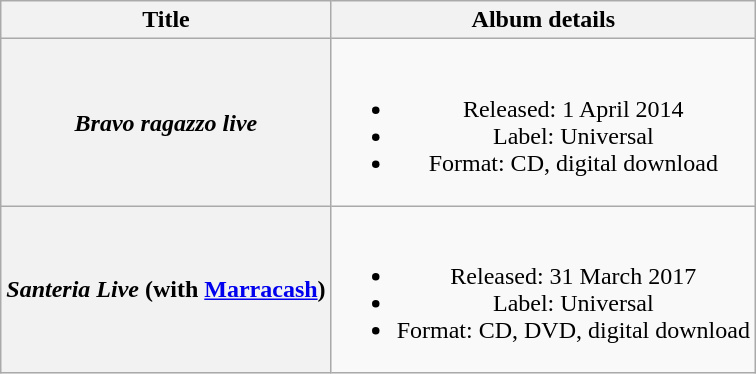<table class="wikitable plainrowheaders" style="text-align:center;">
<tr>
<th scope="col">Title</th>
<th scope="col">Album details</th>
</tr>
<tr>
<th scope="row"><em>Bravo ragazzo live</em></th>
<td><br><ul><li>Released: 1 April 2014</li><li>Label: Universal</li><li>Format: CD, digital download</li></ul></td>
</tr>
<tr>
<th scope="row"><em>Santeria Live</em> (with <a href='#'>Marracash</a>)</th>
<td><br><ul><li>Released: 31 March 2017</li><li>Label: Universal</li><li>Format: CD, DVD, digital download</li></ul></td>
</tr>
</table>
